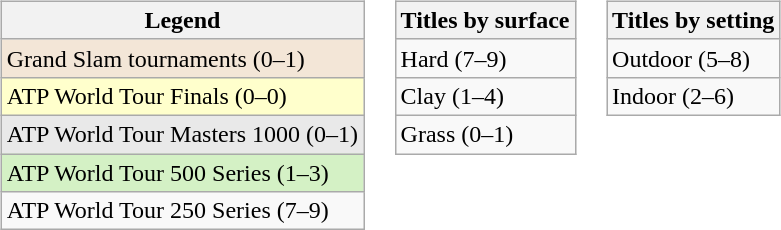<table>
<tr valign="top">
<td><br><table class="wikitable mw-collapsible">
<tr>
<th>Legend</th>
</tr>
<tr style="background:#f3e6d7;">
<td>Grand Slam tournaments (0–1)</td>
</tr>
<tr style="background:#ffc;">
<td>ATP World Tour Finals (0–0)</td>
</tr>
<tr style="background:#e9e9e9;">
<td>ATP World Tour Masters 1000 (0–1)</td>
</tr>
<tr style="background:#d4f1c5;">
<td>ATP World Tour 500 Series (1–3)</td>
</tr>
<tr>
<td>ATP World Tour 250 Series (7–9)</td>
</tr>
</table>
</td>
<td><br><table class="wikitable mw-collapsible">
<tr>
<th>Titles by surface</th>
</tr>
<tr>
<td>Hard (7–9)</td>
</tr>
<tr>
<td>Clay (1–4)</td>
</tr>
<tr>
<td>Grass (0–1)</td>
</tr>
</table>
</td>
<td><br><table class="wikitable mw-collapsible">
<tr>
<th>Titles by setting</th>
</tr>
<tr>
<td>Outdoor (5–8)</td>
</tr>
<tr>
<td>Indoor (2–6)</td>
</tr>
</table>
</td>
</tr>
</table>
